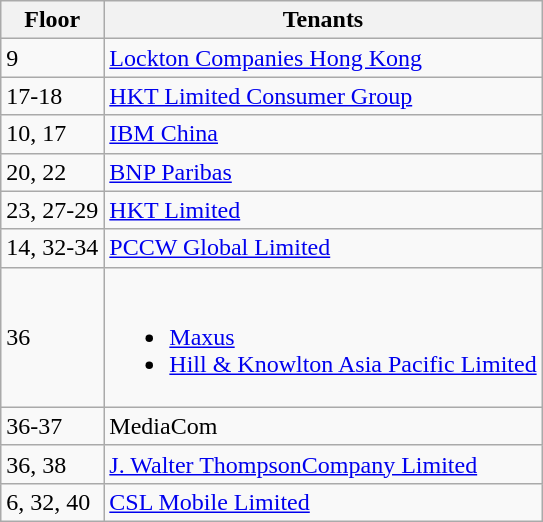<table class="wikitable">
<tr>
<th>Floor</th>
<th>Tenants</th>
</tr>
<tr>
<td>9</td>
<td><a href='#'>Lockton Companies Hong Kong</a></td>
</tr>
<tr>
<td>17-18</td>
<td><a href='#'>HKT Limited Consumer Group</a></td>
</tr>
<tr>
<td>10, 17</td>
<td><a href='#'>IBM China</a></td>
</tr>
<tr>
<td>20, 22</td>
<td><a href='#'>BNP Paribas</a></td>
</tr>
<tr>
<td>23, 27-29</td>
<td><a href='#'>HKT Limited</a></td>
</tr>
<tr>
<td>14, 32-34</td>
<td><a href='#'>PCCW Global Limited</a></td>
</tr>
<tr>
<td>36</td>
<td><br><ul><li><a href='#'>Maxus</a></li><li><a href='#'>Hill & Knowlton Asia Pacific Limited</a></li></ul></td>
</tr>
<tr>
<td>36-37</td>
<td>MediaCom</td>
</tr>
<tr>
<td>36, 38</td>
<td><a href='#'>J. Walter ThompsonCompany Limited</a></td>
</tr>
<tr>
<td>6, 32, 40</td>
<td><a href='#'>CSL Mobile Limited</a></td>
</tr>
</table>
